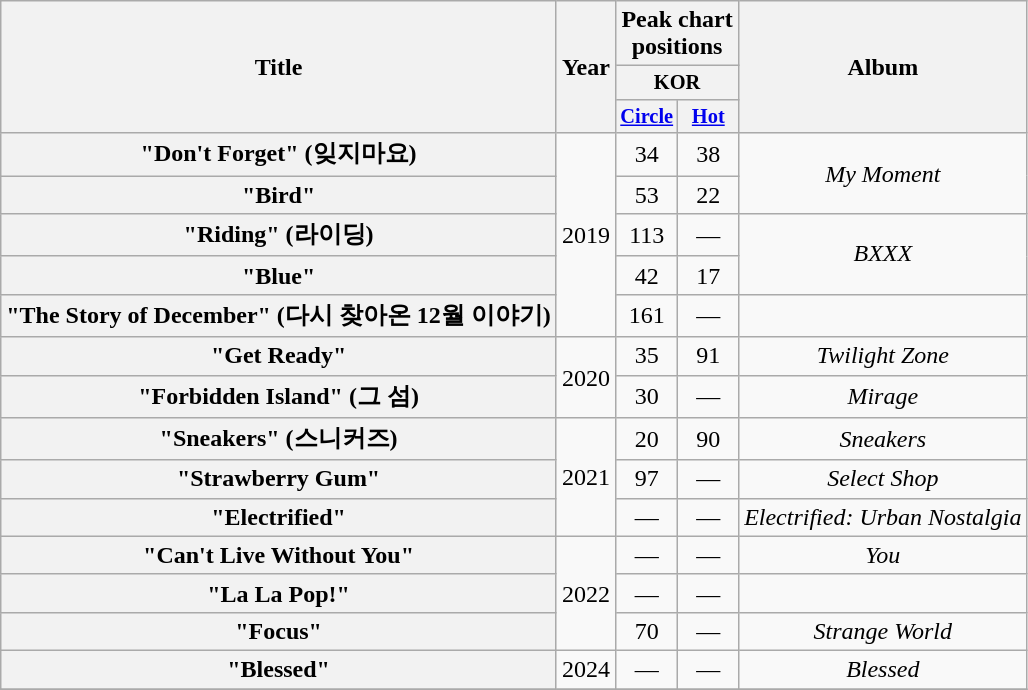<table class="wikitable plainrowheaders" style="text-align:center;">
<tr>
<th scope="col" rowspan="3">Title</th>
<th scope="col" rowspan="3">Year</th>
<th scope="col" colspan="2">Peak chart positions</th>
<th scope="col" rowspan="3">Album</th>
</tr>
<tr>
<th scope="col" colspan="2" style="width:2.5em;font-size:85%">KOR</th>
</tr>
<tr>
<th scope="col" style="width:2.5em;font-size:85%;"><a href='#'>Circle</a><br></th>
<th scope="col" style="width:2.5em;font-size:85%;"><a href='#'>Hot</a><br></th>
</tr>
<tr>
<th scope="row">"Don't Forget" (잊지마요) </th>
<td rowspan="5">2019</td>
<td>34</td>
<td>38</td>
<td rowspan="2"><em>My Moment</em></td>
</tr>
<tr>
<th scope="row">"Bird"</th>
<td>53</td>
<td>22</td>
</tr>
<tr>
<th scope="row">"Riding" (라이딩) </th>
<td>113</td>
<td>—</td>
<td rowspan="2"><em>BXXX</em></td>
</tr>
<tr>
<th scope="row">"Blue"</th>
<td>42</td>
<td>17</td>
</tr>
<tr>
<th scope="row">"The Story of December" (다시 찾아온 12월 이야기)</th>
<td>161</td>
<td>—</td>
<td></td>
</tr>
<tr>
<th scope="row">"Get Ready"</th>
<td rowspan="2">2020</td>
<td>35</td>
<td>91</td>
<td><em>Twilight Zone</em></td>
</tr>
<tr>
<th scope="row">"Forbidden Island" (그 섬)</th>
<td>30</td>
<td>—</td>
<td><em>Mirage</em></td>
</tr>
<tr>
<th scope="row">"Sneakers" (스니커즈)</th>
<td rowspan="3">2021</td>
<td>20</td>
<td>90</td>
<td><em>Sneakers</em></td>
</tr>
<tr>
<th scope="row">"Strawberry Gum" </th>
<td>97</td>
<td>—</td>
<td><em>Select Shop</em></td>
</tr>
<tr>
<th scope="row">"Electrified"</th>
<td>—</td>
<td>—</td>
<td><em>Electrified: Urban Nostalgia</em></td>
</tr>
<tr>
<th scope="row">"Can't Live Without You"</th>
<td rowspan="3">2022</td>
<td>—</td>
<td>—</td>
<td><em>You</em></td>
</tr>
<tr>
<th scope="row">"La La Pop!"</th>
<td>—</td>
<td>—</td>
<td></td>
</tr>
<tr>
<th scope="row">"Focus"</th>
<td>70</td>
<td>—</td>
<td><em>Strange World</em></td>
</tr>
<tr>
<th scope="row">"Blessed"</th>
<td>2024</td>
<td>—</td>
<td>—</td>
<td><em>Blessed</em></td>
</tr>
<tr>
</tr>
</table>
